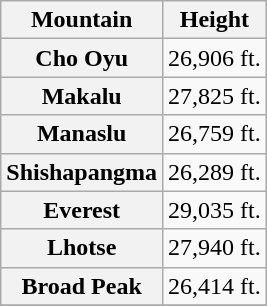<table border="1" class="wikitable">
<tr>
<th>Mountain</th>
<th>Height</th>
</tr>
<tr>
<th>Cho Oyu</th>
<td>26,906 ft.</td>
</tr>
<tr>
<th>Makalu</th>
<td>27,825 ft.</td>
</tr>
<tr>
<th>Manaslu</th>
<td>26,759 ft.</td>
</tr>
<tr>
<th>Shishapangma</th>
<td>26,289 ft.</td>
</tr>
<tr>
<th>Everest</th>
<td>29,035 ft.</td>
</tr>
<tr>
<th>Lhotse</th>
<td>27,940 ft.</td>
</tr>
<tr>
<th>Broad Peak</th>
<td>26,414 ft.</td>
</tr>
<tr>
</tr>
</table>
